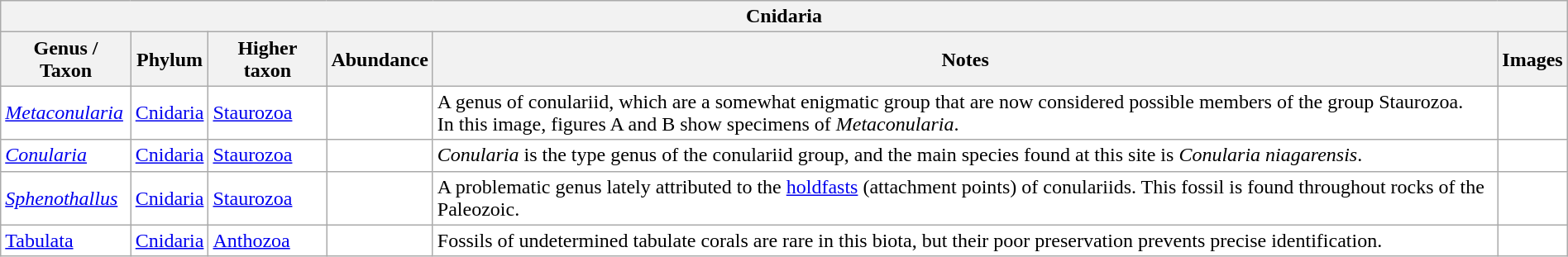<table class="wikitable sortable" style="background:white; width:100%;">
<tr>
<th colspan="7" align="center">Cnidaria</th>
</tr>
<tr>
<th>Genus / Taxon</th>
<th>Phylum</th>
<th>Higher taxon</th>
<th>Abundance</th>
<th>Notes</th>
<th>Images</th>
</tr>
<tr>
<td><em><a href='#'>Metaconularia</a></em></td>
<td><a href='#'>Cnidaria</a></td>
<td><a href='#'>Staurozoa</a></td>
<td></td>
<td>A genus of conulariid, which are a somewhat enigmatic group that are now considered possible members of the group Staurozoa.<br>In this image, figures A and B show specimens of <em>Metaconularia</em>.</td>
<td></td>
</tr>
<tr>
<td><em><a href='#'>Conularia</a></em></td>
<td><a href='#'>Cnidaria</a></td>
<td><a href='#'>Staurozoa</a></td>
<td></td>
<td><em>Conularia</em> is the type genus of the conulariid group, and the main species found at this site is <em>Conularia niagarensis</em>.</td>
<td></td>
</tr>
<tr>
<td><em><a href='#'>Sphenothallus</a></em></td>
<td><a href='#'>Cnidaria</a></td>
<td><a href='#'>Staurozoa</a></td>
<td></td>
<td>A problematic genus lately attributed to the <a href='#'>holdfasts</a> (attachment points) of conulariids. This fossil is found throughout rocks of the Paleozoic.</td>
<td></td>
</tr>
<tr>
<td><a href='#'>Tabulata</a></td>
<td><a href='#'>Cnidaria</a></td>
<td><a href='#'>Anthozoa</a></td>
<td></td>
<td>Fossils of undetermined tabulate corals are rare in this biota, but their poor preservation prevents precise identification.</td>
</tr>
</table>
